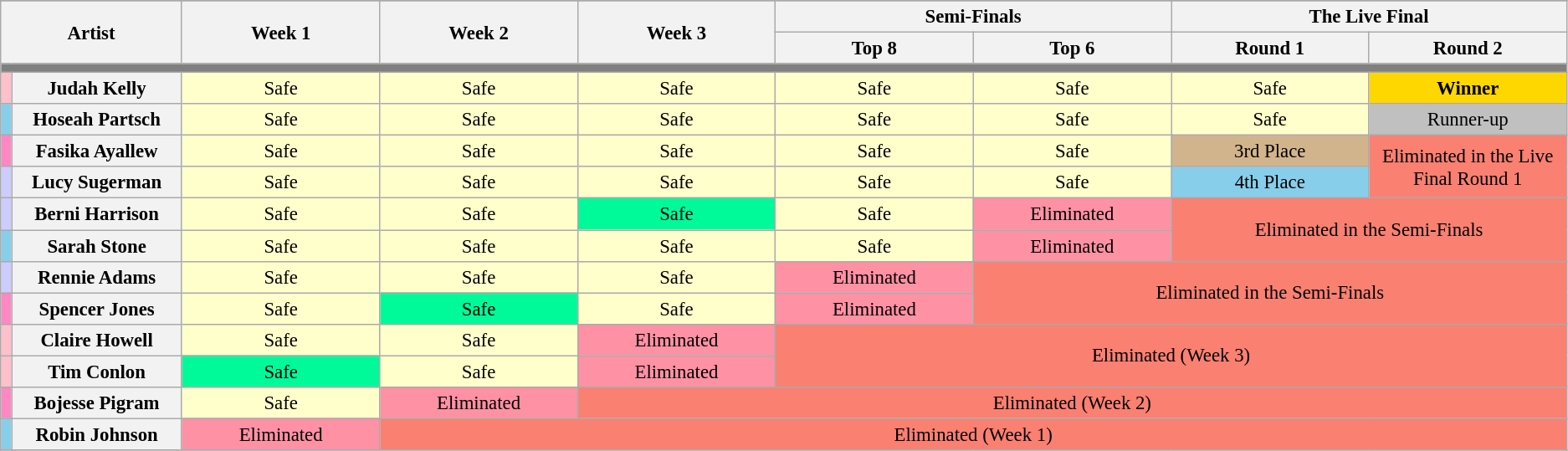<table class="wikitable"  style="text-align:center; font-size:95%; width:auto;">
<tr>
</tr>
<tr>
<th style="width:11%;" colspan="2" rowspan="2">Artist</th>
<th rowspan="2" style="width:12%;">Week 1</th>
<th rowspan="2" style="width:12%;">Week 2</th>
<th rowspan="2" style="width:12%;">Week 3</th>
<th colspan="2" style="width:24%;">Semi-Finals</th>
<th colspan="2" style="width:12%;">The Live Final</th>
</tr>
<tr>
<th style="width:12%;">Top 8</th>
<th style="width:12%;">Top 6</th>
<th style="width:12%;">Round 1</th>
<th style="width:12%;">Round 2</th>
</tr>
<tr>
<th colspan="11" style="background:gray;"></th>
</tr>
<tr>
<th style="background:pink;"></th>
<th>Judah Kelly</th>
<td style="background:#FFFFCC;">Safe</td>
<td style="background:#FFFFCC;">Safe</td>
<td style="background:#FFFFCC;">Safe</td>
<td style="background:#FFFFCC;">Safe</td>
<td style="background:#FFFFCC;">Safe</td>
<td style="background:#FFFFCC;">Safe</td>
<td style="background:gold;"><strong>Winner</strong></td>
</tr>
<tr>
<th style="background:#87ceeb;"></th>
<th>Hoseah Partsch</th>
<td style="background:#FFFFCC;">Safe</td>
<td style="background:#FFFFCC;">Safe</td>
<td style="background:#FFFFCC;">Safe</td>
<td style="background:#FFFFCC;">Safe</td>
<td style="background:#FFFFCC;">Safe</td>
<td style="background:#FFFFCC;">Safe</td>
<td style="background:silver;">Runner-up</td>
</tr>
<tr>
<th style="background:#FF87C3;"></th>
<th>Fasika Ayallew</th>
<td style="background:#FFFFCC;">Safe</td>
<td style="background:#FFFFCC;">Safe</td>
<td style="background:#FFFFCC;">Safe</td>
<td style="background:#FFFFCC;">Safe</td>
<td style="background:#FFFFCC;">Safe</td>
<td style="background:tan;">3rd Place</td>
<td rowspan="2" style="background:salmon;">Eliminated in the Live Final Round 1</td>
</tr>
<tr>
<th style="background:#ccf"></th>
<th>Lucy Sugerman</th>
<td style="background:#FFFFCC;">Safe</td>
<td style="background:#FFFFCC;">Safe</td>
<td style="background:#FFFFCC;">Safe</td>
<td style="background:#FFFFCC;">Safe</td>
<td style="background:#FFFFCC;">Safe</td>
<td style="background:skyblue;">4th Place</td>
</tr>
<tr>
<th style="background:#ccf;"></th>
<th>Berni Harrison</th>
<td style="background:#FFFFCC;">Safe</td>
<td style="background:#FFFFCC;">Safe</td>
<td style="background:#00FA9A;">Safe</td>
<td style="background:#FFFFCC;">Safe</td>
<td style="background:#FF91A4;">Eliminated</td>
<td rowspan="2" colspan="3" style="background:salmon;">Eliminated in the Semi-Finals</td>
</tr>
<tr>
<th style="background:#87ceeb;"></th>
<th>Sarah Stone</th>
<td style="background:#FFFFCC;">Safe</td>
<td style="background:#FFFFCC;">Safe</td>
<td style="background:#FFFFCC;">Safe</td>
<td style="background:#FFFFCC;">Safe</td>
<td style="background:#FF91A4;">Eliminated</td>
</tr>
<tr>
<th style="background:#ccf;"></th>
<th>Rennie Adams</th>
<td style="background:#FFFFCC;">Safe</td>
<td style="background:#FFFFCC;">Safe</td>
<td style="background:#FFFFCC;">Safe</td>
<td style="background:#FF91A4;">Eliminated</td>
<td colspan="4" rowspan="2" style="background:salmon;">Eliminated in the Semi-Finals</td>
</tr>
<tr>
<th style="background:#FF87C3"></th>
<th>Spencer Jones</th>
<td style="background:#FFFFCC;">Safe</td>
<td style="background:#00FA9A;">Safe</td>
<td style="background:#FFFFCC;">Safe</td>
<td style="background:#FF91A4;">Eliminated</td>
</tr>
<tr>
<th style="background:pink;"></th>
<th>Claire Howell</th>
<td style="background:#FFFFCC;">Safe</td>
<td style="background:#FFFFCC;">Safe</td>
<td style="background:#FF91A4;">Eliminated</td>
<td colspan="4" rowspan="2" style="background:salmon;">Eliminated (Week 3)</td>
</tr>
<tr>
<th style="background:pink;"></th>
<th>Tim Conlon</th>
<td style="background:#00FA9A;">Safe</td>
<td style="background:#FFFFCC;">Safe</td>
<td style="background:#FF91A4;">Eliminated</td>
</tr>
<tr>
<th style="background:#FF87C3"></th>
<th>Bojesse Pigram</th>
<td style="background:#FFFFCC;">Safe</td>
<td style="background:#FF91A4;">Eliminated</td>
<td colspan="5" style="background:salmon;">Eliminated (Week 2)</td>
</tr>
<tr>
<th style="background:#87ceeb;"></th>
<th>Robin Johnson</th>
<td style="background:#FF91A4;">Eliminated</td>
<td colspan="7" style="background:salmon;">Eliminated (Week 1)</td>
</tr>
<tr>
</tr>
</table>
